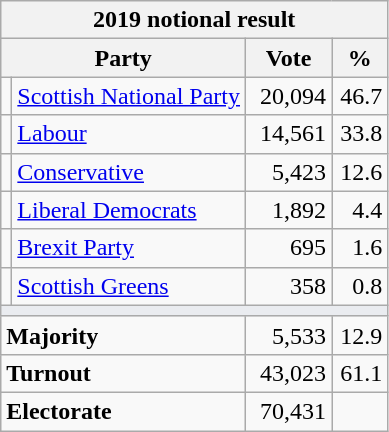<table class="wikitable">
<tr>
<th colspan="4">2019 notional result  </th>
</tr>
<tr>
<th bgcolor="#DDDDFF" width="130px" colspan="2">Party</th>
<th bgcolor="#DDDDFF" width="50px">Vote</th>
<th bgcolor="#DDDDFF" width="30px">%</th>
</tr>
<tr>
<td></td>
<td><a href='#'>Scottish National Party</a></td>
<td align=right>20,094</td>
<td align=right>46.7</td>
</tr>
<tr>
<td></td>
<td><a href='#'>Labour</a></td>
<td align="right">14,561</td>
<td align="right">33.8</td>
</tr>
<tr>
<td></td>
<td><a href='#'>Conservative</a></td>
<td align=right>5,423</td>
<td align=right>12.6</td>
</tr>
<tr>
<td></td>
<td><a href='#'>Liberal Democrats</a></td>
<td align=right>1,892</td>
<td align=right>4.4</td>
</tr>
<tr>
<td></td>
<td><a href='#'>Brexit Party</a></td>
<td align=right>695</td>
<td align=right>1.6</td>
</tr>
<tr>
<td></td>
<td><a href='#'>Scottish Greens</a></td>
<td align=right>358</td>
<td align=right>0.8</td>
</tr>
<tr>
<td colspan="4" bgcolor="#EAECF0"></td>
</tr>
<tr>
<td colspan="2"><strong>Majority</strong></td>
<td align="right">5,533</td>
<td align="right">12.9</td>
</tr>
<tr>
<td colspan="2"><strong>Turnout</strong></td>
<td align="right">43,023</td>
<td align="right">61.1</td>
</tr>
<tr>
<td colspan="2"><strong>Electorate</strong></td>
<td align=right>70,431</td>
<td></td>
</tr>
</table>
